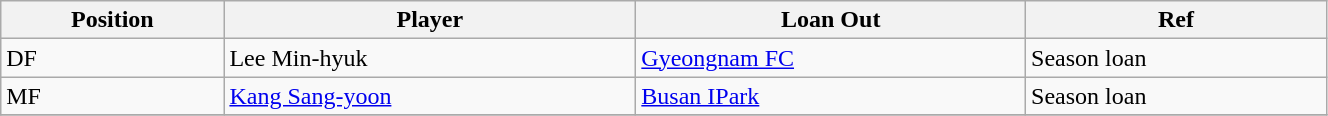<table class="wikitable sortable" style="width:70%; text-align:center; font-size:100%; text-align:left;">
<tr>
<th>Position</th>
<th>Player</th>
<th>Loan Out</th>
<th>Ref</th>
</tr>
<tr>
<td>DF</td>
<td> Lee Min-hyuk</td>
<td> <a href='#'>Gyeongnam FC</a></td>
<td>Season loan</td>
</tr>
<tr>
<td>MF</td>
<td> <a href='#'>Kang Sang-yoon</a></td>
<td> <a href='#'>Busan IPark</a></td>
<td>Season loan</td>
</tr>
<tr>
</tr>
</table>
